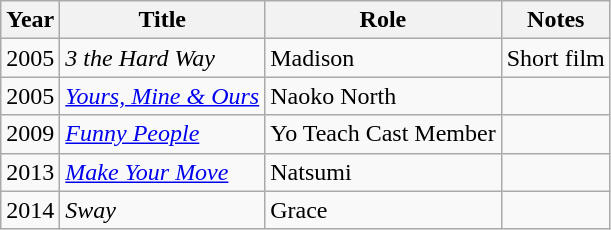<table class="wikitable">
<tr>
<th>Year</th>
<th>Title</th>
<th>Role</th>
<th>Notes</th>
</tr>
<tr>
<td>2005</td>
<td><em>3 the Hard Way</em></td>
<td>Madison</td>
<td>Short film</td>
</tr>
<tr>
<td>2005</td>
<td><em><a href='#'>Yours, Mine & Ours</a></em></td>
<td>Naoko North</td>
<td></td>
</tr>
<tr>
<td>2009</td>
<td><em><a href='#'>Funny People</a></em></td>
<td>Yo Teach Cast Member</td>
<td></td>
</tr>
<tr>
<td>2013</td>
<td><em><a href='#'>Make Your Move</a></em></td>
<td>Natsumi</td>
<td></td>
</tr>
<tr>
<td>2014</td>
<td><em>Sway</em></td>
<td>Grace</td>
<td></td>
</tr>
</table>
